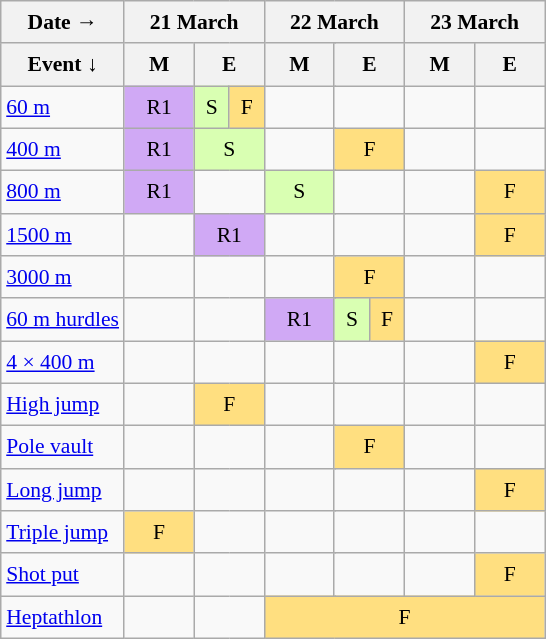<table class="wikitable mw-datatable" style="margin:0.5em auto; font-size:90%; line-height:1.5em;">
<tr align=center>
<th>Date →</th>
<th width=80px colspan=4>21 March</th>
<th width=80px colspan=4>22 March</th>
<th width=80px colspan=4>23 March</th>
</tr>
<tr>
<th>Event ↓</th>
<th width=40px colspan=2>M</th>
<th width=40px colspan=2>E</th>
<th width=40px colspan=2>M</th>
<th width=40px colspan=2>E</th>
<th width=40px colspan=2>M</th>
<th width=40px colspan=2>E</th>
</tr>
<tr align=center>
<td align=left><a href='#'>60 m</a></td>
<td bgcolor="#D0A9F5" colspan=2>R1</td>
<td bgcolor="#D9FFB2">S</td>
<td bgcolor="#FFDF80">F</td>
<td colspan=2></td>
<td colspan=2></td>
<td colspan=2></td>
<td colspan=2></td>
</tr>
<tr align=center>
<td align=left><a href='#'>400 m</a></td>
<td bgcolor="#D0A9F5" colspan=2>R1</td>
<td bgcolor="#D9FFB2" colspan=2>S</td>
<td colspan=2></td>
<td bgcolor="#FFDF80" colspan=2>F</td>
<td colspan=2></td>
<td colspan=2></td>
</tr>
<tr align=center>
<td align=left><a href='#'>800 m</a></td>
<td bgcolor="#D0A9F5" colspan=2>R1</td>
<td colspan=2></td>
<td bgcolor="#D9FFB2" colspan=2>S</td>
<td colspan=2></td>
<td colspan=2></td>
<td bgcolor="#FFDF80" colspan=2>F</td>
</tr>
<tr align=center>
<td align=left><a href='#'>1500 m</a></td>
<td colspan=2></td>
<td bgcolor="#D0A9F5" colspan=2>R1</td>
<td colspan=2></td>
<td colspan=2></td>
<td colspan=2></td>
<td bgcolor="#FFDF80" colspan=2>F</td>
</tr>
<tr align=center>
<td align=left><a href='#'>3000 m</a></td>
<td colspan=2></td>
<td colspan=2></td>
<td colspan=2></td>
<td bgcolor="#FFDF80" colspan=2>F</td>
<td colspan=2></td>
<td colspan=2></td>
</tr>
<tr align=center>
<td align=left><a href='#'>60 m hurdles</a></td>
<td colspan=2></td>
<td colspan=2></td>
<td bgcolor="#D0A9F5" colspan=2>R1</td>
<td bgcolor="#D9FFB2">S</td>
<td bgcolor="#FFDF80">F</td>
<td colspan=2></td>
<td colspan=2></td>
</tr>
<tr align=center>
<td align=left><a href='#'>4 × 400 m</a></td>
<td colspan=2></td>
<td colspan=2></td>
<td colspan=2></td>
<td colspan=2></td>
<td colspan=2></td>
<td bgcolor="#FFDF80" colspan=2>F</td>
</tr>
<tr align=center>
<td align=left><a href='#'>High jump</a></td>
<td colspan=2></td>
<td bgcolor="#FFDF80" colspan=2>F</td>
<td colspan=2></td>
<td colspan=2></td>
<td colspan=2></td>
<td colspan=2></td>
</tr>
<tr align=center>
<td align=left><a href='#'>Pole vault</a></td>
<td colspan=2></td>
<td colspan=2></td>
<td colspan=2></td>
<td bgcolor="#FFDF80" colspan=2>F</td>
<td colspan=2></td>
<td colspan=2></td>
</tr>
<tr align=center>
<td align=left><a href='#'>Long jump</a></td>
<td colspan=2></td>
<td colspan=2></td>
<td colspan=2></td>
<td colspan=2></td>
<td colspan=2></td>
<td bgcolor="#FFDF80" colspan=2>F</td>
</tr>
<tr align=center>
<td align=left><a href='#'>Triple jump</a></td>
<td bgcolor="#FFDF80" colspan=2>F</td>
<td colspan=2></td>
<td colspan=2></td>
<td colspan=2></td>
<td colspan=2></td>
<td colspan=2></td>
</tr>
<tr align=center>
<td align=left><a href='#'>Shot put</a></td>
<td colspan=2></td>
<td colspan=2></td>
<td colspan=2></td>
<td colspan=2></td>
<td colspan=2></td>
<td bgcolor="#FFDF80" colspan=2>F</td>
</tr>
<tr align=center>
<td align=left><a href='#'>Heptathlon</a></td>
<td colspan=2></td>
<td colspan=2></td>
<td bgcolor="#FFDF80" colspan=8>F</td>
</tr>
</table>
